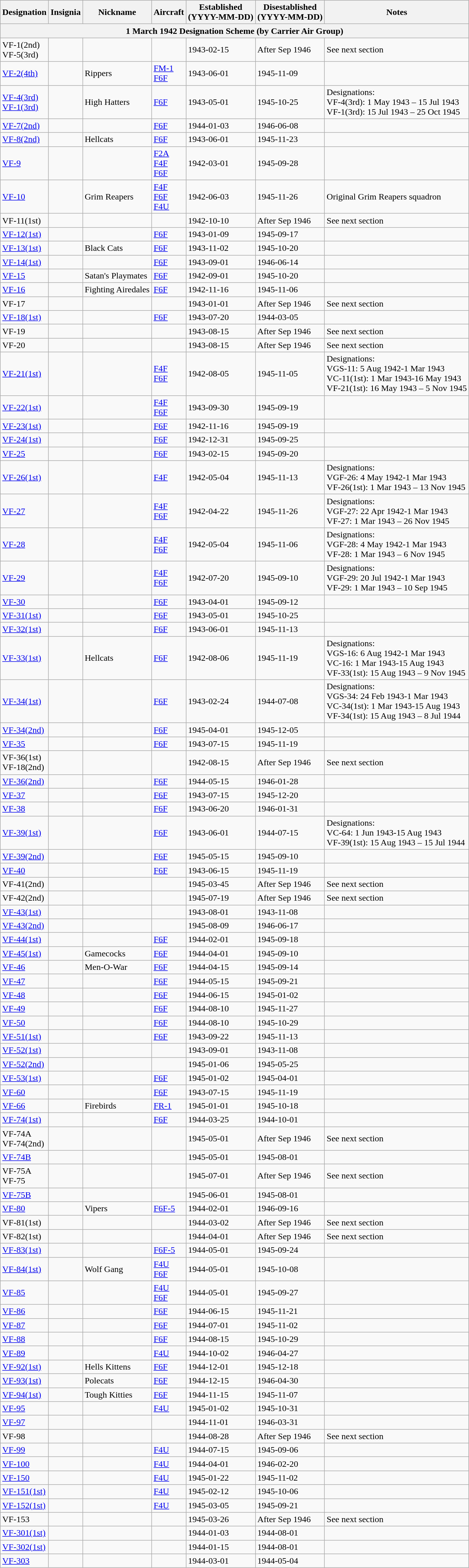<table class="wikitable sortable">
<tr>
<th>Designation</th>
<th>Insignia</th>
<th>Nickname</th>
<th>Aircraft</th>
<th style="white-space: nowrap;">Established<br>(YYYY-MM-DD)</th>
<th style="white-space: nowrap;">Disestablished<br>(YYYY-MM-DD)</th>
<th>Notes</th>
</tr>
<tr>
<th colspan=7>1 March 1942 Designation Scheme (by Carrier Air Group)</th>
</tr>
<tr>
<td>VF-1(2nd)<br>VF-5(3rd)</td>
<td></td>
<td></td>
<td></td>
<td>1943-02-15</td>
<td>After Sep 1946</td>
<td>See next section</td>
</tr>
<tr>
<td><a href='#'>VF-2(4th)</a></td>
<td></td>
<td>Rippers</td>
<td><a href='#'>FM-1</a><br><a href='#'>F6F</a></td>
<td>1943-06-01</td>
<td>1945-11-09</td>
<td></td>
</tr>
<tr>
<td><a href='#'>VF-4(3rd)<br>VF-1(3rd)</a></td>
<td></td>
<td>High Hatters</td>
<td><a href='#'>F6F</a></td>
<td>1943-05-01</td>
<td>1945-10-25</td>
<td>Designations:<br>VF-4(3rd): 1 May 1943 – 15 Jul 1943<br>VF-1(3rd): 15 Jul 1943 – 25 Oct 1945</td>
</tr>
<tr>
<td><a href='#'>VF-7(2nd)</a></td>
<td></td>
<td></td>
<td><a href='#'>F6F</a></td>
<td>1944-01-03</td>
<td>1946-06-08</td>
<td></td>
</tr>
<tr>
<td><a href='#'>VF-8(2nd)</a></td>
<td></td>
<td>Hellcats</td>
<td><a href='#'>F6F</a></td>
<td>1943-06-01</td>
<td>1945-11-23</td>
<td></td>
</tr>
<tr>
<td><a href='#'>VF-9</a></td>
<td></td>
<td></td>
<td><a href='#'>F2A</a><br><a href='#'>F4F</a><br><a href='#'>F6F</a></td>
<td>1942-03-01</td>
<td>1945-09-28</td>
<td></td>
</tr>
<tr>
<td><a href='#'>VF-10</a></td>
<td></td>
<td>Grim Reapers</td>
<td><a href='#'>F4F</a><br><a href='#'>F6F</a><br><a href='#'>F4U</a></td>
<td>1942-06-03</td>
<td>1945-11-26</td>
<td>Original Grim Reapers squadron</td>
</tr>
<tr>
<td>VF-11(1st)</td>
<td></td>
<td></td>
<td></td>
<td>1942-10-10</td>
<td>After Sep 1946</td>
<td>See next section</td>
</tr>
<tr>
<td><a href='#'>VF-12(1st)</a></td>
<td></td>
<td></td>
<td><a href='#'>F6F</a></td>
<td>1943-01-09</td>
<td>1945-09-17</td>
<td></td>
</tr>
<tr>
<td><a href='#'>VF-13(1st)</a></td>
<td></td>
<td>Black Cats</td>
<td><a href='#'>F6F</a></td>
<td>1943-11-02</td>
<td>1945-10-20</td>
<td></td>
</tr>
<tr>
<td><a href='#'>VF-14(1st)</a></td>
<td></td>
<td></td>
<td><a href='#'>F6F</a></td>
<td>1943-09-01</td>
<td>1946-06-14</td>
<td></td>
</tr>
<tr>
<td><a href='#'>VF-15</a></td>
<td></td>
<td>Satan's Playmates</td>
<td><a href='#'>F6F</a></td>
<td>1942-09-01</td>
<td>1945-10-20</td>
<td></td>
</tr>
<tr>
<td><a href='#'>VF-16</a></td>
<td></td>
<td>Fighting Airedales</td>
<td><a href='#'>F6F</a></td>
<td>1942-11-16</td>
<td>1945-11-06</td>
<td></td>
</tr>
<tr>
<td>VF-17</td>
<td></td>
<td></td>
<td></td>
<td>1943-01-01</td>
<td>After Sep 1946</td>
<td>See next section</td>
</tr>
<tr>
<td><a href='#'>VF-18(1st)</a></td>
<td></td>
<td></td>
<td><a href='#'>F6F</a></td>
<td>1943-07-20</td>
<td>1944-03-05</td>
<td></td>
</tr>
<tr>
<td>VF-19</td>
<td></td>
<td></td>
<td></td>
<td>1943-08-15</td>
<td>After Sep 1946</td>
<td>See next section</td>
</tr>
<tr>
<td>VF-20</td>
<td></td>
<td></td>
<td></td>
<td>1943-08-15</td>
<td>After Sep 1946</td>
<td>See next section</td>
</tr>
<tr>
<td><a href='#'>VF-21(1st)</a></td>
<td></td>
<td></td>
<td><a href='#'>F4F</a><br><a href='#'>F6F</a></td>
<td>1942-08-05</td>
<td>1945-11-05</td>
<td style="white-space: nowrap;">Designations:<br>VGS-11: 5 Aug 1942-1 Mar 1943<br>VC-11(1st): 1 Mar 1943-16 May 1943<br>VF-21(1st): 16 May 1943 – 5 Nov 1945</td>
</tr>
<tr>
<td><a href='#'>VF-22(1st)</a></td>
<td></td>
<td></td>
<td><a href='#'>F4F</a><br><a href='#'>F6F</a></td>
<td>1943-09-30</td>
<td>1945-09-19</td>
<td></td>
</tr>
<tr>
<td><a href='#'>VF-23(1st)</a></td>
<td></td>
<td></td>
<td><a href='#'>F6F</a></td>
<td>1942-11-16</td>
<td>1945-09-19</td>
<td></td>
</tr>
<tr>
<td><a href='#'>VF-24(1st)</a></td>
<td></td>
<td></td>
<td><a href='#'>F6F</a></td>
<td>1942-12-31</td>
<td>1945-09-25</td>
<td></td>
</tr>
<tr>
<td><a href='#'>VF-25</a></td>
<td></td>
<td></td>
<td><a href='#'>F6F</a></td>
<td>1943-02-15</td>
<td>1945-09-20</td>
<td></td>
</tr>
<tr>
<td><a href='#'>VF-26(1st)</a></td>
<td></td>
<td></td>
<td><a href='#'>F4F</a></td>
<td>1942-05-04</td>
<td>1945-11-13</td>
<td>Designations:<br>VGF-26: 4 May 1942-1 Mar 1943<br>VF-26(1st): 1 Mar 1943 – 13 Nov 1945</td>
</tr>
<tr>
<td><a href='#'>VF-27</a></td>
<td></td>
<td></td>
<td><a href='#'>F4F</a><br><a href='#'>F6F</a></td>
<td>1942-04-22</td>
<td>1945-11-26</td>
<td>Designations:<br>VGF-27: 22 Apr 1942-1 Mar 1943<br>VF-27: 1 Mar 1943 – 26 Nov 1945</td>
</tr>
<tr>
<td><a href='#'>VF-28</a></td>
<td></td>
<td></td>
<td><a href='#'>F4F</a><br><a href='#'>F6F</a></td>
<td>1942-05-04</td>
<td>1945-11-06</td>
<td>Designations:<br>VGF-28: 4 May 1942-1 Mar 1943<br>VF-28: 1 Mar 1943 – 6 Nov 1945</td>
</tr>
<tr>
<td><a href='#'>VF-29</a></td>
<td></td>
<td></td>
<td><a href='#'>F4F</a><br><a href='#'>F6F</a></td>
<td>1942-07-20</td>
<td>1945-09-10</td>
<td>Designations:<br>VGF-29: 20 Jul 1942-1 Mar 1943<br>VF-29: 1 Mar 1943 – 10 Sep 1945</td>
</tr>
<tr>
<td><a href='#'>VF-30</a></td>
<td></td>
<td></td>
<td><a href='#'>F6F</a></td>
<td>1943-04-01</td>
<td>1945-09-12</td>
<td></td>
</tr>
<tr>
<td><a href='#'>VF-31(1st)</a></td>
<td></td>
<td></td>
<td><a href='#'>F6F</a></td>
<td>1943-05-01</td>
<td>1945-10-25</td>
<td></td>
</tr>
<tr>
<td><a href='#'>VF-32(1st)</a></td>
<td></td>
<td></td>
<td><a href='#'>F6F</a></td>
<td>1943-06-01</td>
<td>1945-11-13</td>
<td></td>
</tr>
<tr>
<td><a href='#'>VF-33(1st)</a></td>
<td></td>
<td>Hellcats</td>
<td><a href='#'>F6F</a></td>
<td>1942-08-06</td>
<td>1945-11-19</td>
<td>Designations:<br>VGS-16: 6 Aug 1942-1 Mar 1943<br>VC-16: 1 Mar 1943-15 Aug 1943<br>VF-33(1st): 15 Aug 1943 – 9 Nov 1945</td>
</tr>
<tr>
<td><a href='#'>VF-34(1st)</a></td>
<td></td>
<td></td>
<td><a href='#'>F6F</a></td>
<td>1943-02-24</td>
<td>1944-07-08</td>
<td>Designations:<br>VGS-34: 24 Feb 1943-1 Mar 1943<br>VC-34(1st): 1 Mar 1943-15 Aug 1943<br>VF-34(1st): 15 Aug 1943 – 8 Jul 1944</td>
</tr>
<tr>
<td><a href='#'>VF-34(2nd)</a></td>
<td></td>
<td></td>
<td><a href='#'>F6F</a></td>
<td>1945-04-01</td>
<td>1945-12-05</td>
<td></td>
</tr>
<tr>
<td><a href='#'>VF-35</a></td>
<td></td>
<td></td>
<td><a href='#'>F6F</a></td>
<td>1943-07-15</td>
<td>1945-11-19</td>
<td></td>
</tr>
<tr>
<td>VF-36(1st)<br>VF-18(2nd)</td>
<td></td>
<td></td>
<td></td>
<td>1942-08-15</td>
<td>After Sep 1946</td>
<td>See next section</td>
</tr>
<tr>
<td><a href='#'>VF-36(2nd)</a></td>
<td></td>
<td></td>
<td><a href='#'>F6F</a></td>
<td>1944-05-15</td>
<td>1946-01-28</td>
<td></td>
</tr>
<tr>
<td><a href='#'>VF-37</a></td>
<td></td>
<td></td>
<td><a href='#'>F6F</a></td>
<td>1943-07-15</td>
<td>1945-12-20</td>
<td></td>
</tr>
<tr>
<td><a href='#'>VF-38</a></td>
<td></td>
<td></td>
<td><a href='#'>F6F</a></td>
<td>1943-06-20</td>
<td>1946-01-31</td>
<td></td>
</tr>
<tr>
<td><a href='#'>VF-39(1st)</a></td>
<td></td>
<td></td>
<td><a href='#'>F6F</a></td>
<td>1943-06-01</td>
<td>1944-07-15</td>
<td>Designations:<br>VC-64: 1 Jun 1943-15 Aug 1943<br>VF-39(1st): 15 Aug 1943 – 15 Jul 1944</td>
</tr>
<tr>
<td><a href='#'>VF-39(2nd)</a></td>
<td></td>
<td></td>
<td><a href='#'>F6F</a></td>
<td>1945-05-15</td>
<td>1945-09-10</td>
<td></td>
</tr>
<tr>
<td><a href='#'>VF-40</a></td>
<td></td>
<td></td>
<td><a href='#'>F6F</a></td>
<td>1943-06-15</td>
<td>1945-11-19</td>
<td></td>
</tr>
<tr>
<td>VF-41(2nd)</td>
<td></td>
<td></td>
<td></td>
<td>1945-03-45</td>
<td>After Sep 1946</td>
<td>See next section</td>
</tr>
<tr>
<td>VF-42(2nd)</td>
<td></td>
<td></td>
<td></td>
<td>1945-07-19</td>
<td>After Sep 1946</td>
<td>See next section</td>
</tr>
<tr>
<td><a href='#'>VF-43(1st)</a></td>
<td></td>
<td></td>
<td></td>
<td>1943-08-01</td>
<td>1943-11-08</td>
<td></td>
</tr>
<tr>
<td><a href='#'>VF-43(2nd)</a></td>
<td></td>
<td></td>
<td></td>
<td>1945-08-09</td>
<td>1946-06-17</td>
<td></td>
</tr>
<tr>
<td><a href='#'>VF-44(1st)</a></td>
<td></td>
<td></td>
<td><a href='#'>F6F</a></td>
<td>1944-02-01</td>
<td>1945-09-18</td>
<td></td>
</tr>
<tr>
<td><a href='#'>VF-45(1st)</a></td>
<td></td>
<td>Gamecocks</td>
<td><a href='#'>F6F</a></td>
<td>1944-04-01</td>
<td>1945-09-10</td>
<td></td>
</tr>
<tr>
<td><a href='#'>VF-46</a></td>
<td></td>
<td>Men-O-War</td>
<td><a href='#'>F6F</a></td>
<td>1944-04-15</td>
<td>1945-09-14</td>
<td></td>
</tr>
<tr>
<td><a href='#'>VF-47</a></td>
<td></td>
<td></td>
<td><a href='#'>F6F</a></td>
<td>1944-05-15</td>
<td>1945-09-21</td>
<td></td>
</tr>
<tr>
<td><a href='#'>VF-48</a></td>
<td></td>
<td></td>
<td><a href='#'>F6F</a></td>
<td>1944-06-15</td>
<td>1945-01-02</td>
<td></td>
</tr>
<tr>
<td><a href='#'>VF-49</a></td>
<td></td>
<td></td>
<td><a href='#'>F6F</a></td>
<td>1944-08-10</td>
<td>1945-11-27</td>
<td></td>
</tr>
<tr>
<td><a href='#'>VF-50</a></td>
<td></td>
<td></td>
<td><a href='#'>F6F</a></td>
<td>1944-08-10</td>
<td>1945-10-29</td>
<td></td>
</tr>
<tr>
<td><a href='#'>VF-51(1st)</a></td>
<td></td>
<td></td>
<td><a href='#'>F6F</a></td>
<td>1943-09-22</td>
<td>1945-11-13</td>
<td></td>
</tr>
<tr>
<td><a href='#'>VF-52(1st)</a></td>
<td></td>
<td></td>
<td></td>
<td>1943-09-01</td>
<td>1943-11-08</td>
<td></td>
</tr>
<tr>
<td><a href='#'>VF-52(2nd)</a></td>
<td></td>
<td></td>
<td></td>
<td>1945-01-06</td>
<td>1945-05-25</td>
<td></td>
</tr>
<tr>
<td><a href='#'>VF-53(1st)</a></td>
<td></td>
<td></td>
<td><a href='#'>F6F</a></td>
<td>1945-01-02</td>
<td>1945-04-01</td>
<td></td>
</tr>
<tr>
<td><a href='#'>VF-60</a></td>
<td></td>
<td></td>
<td><a href='#'>F6F</a></td>
<td>1943-07-15</td>
<td>1945-11-19</td>
<td></td>
</tr>
<tr>
<td><a href='#'>VF-66</a></td>
<td></td>
<td>Firebirds</td>
<td><a href='#'>FR-1</a></td>
<td>1945-01-01</td>
<td>1945-10-18</td>
<td></td>
</tr>
<tr>
<td><a href='#'>VF-74(1st)</a></td>
<td></td>
<td></td>
<td><a href='#'>F6F</a></td>
<td>1944-03-25</td>
<td>1944-10-01</td>
<td></td>
</tr>
<tr>
<td>VF-74A<br>VF-74(2nd)</td>
<td></td>
<td></td>
<td></td>
<td>1945-05-01</td>
<td>After Sep 1946</td>
<td>See next section</td>
</tr>
<tr>
<td><a href='#'>VF-74B</a></td>
<td></td>
<td></td>
<td></td>
<td>1945-05-01</td>
<td>1945-08-01</td>
<td></td>
</tr>
<tr>
<td>VF-75A<br>VF-75</td>
<td></td>
<td></td>
<td></td>
<td>1945-07-01</td>
<td>After Sep 1946</td>
<td>See next section</td>
</tr>
<tr>
<td><a href='#'>VF-75B</a></td>
<td></td>
<td></td>
<td></td>
<td>1945-06-01</td>
<td>1945-08-01</td>
<td></td>
</tr>
<tr>
<td><a href='#'>VF-80</a></td>
<td></td>
<td>Vipers</td>
<td><a href='#'>F6F-5</a></td>
<td>1944-02-01</td>
<td>1946-09-16</td>
<td></td>
</tr>
<tr>
<td>VF-81(1st)</td>
<td></td>
<td></td>
<td></td>
<td>1944-03-02</td>
<td>After Sep 1946</td>
<td>See next section</td>
</tr>
<tr>
<td>VF-82(1st)</td>
<td></td>
<td></td>
<td></td>
<td>1944-04-01</td>
<td>After Sep 1946</td>
<td>See next section</td>
</tr>
<tr>
<td><a href='#'>VF-83(1st)</a></td>
<td></td>
<td></td>
<td><a href='#'>F6F-5</a></td>
<td>1944-05-01</td>
<td>1945-09-24</td>
<td></td>
</tr>
<tr>
<td><a href='#'>VF-84(1st)</a></td>
<td></td>
<td>Wolf Gang</td>
<td><a href='#'>F4U</a><br><a href='#'>F6F</a></td>
<td>1944-05-01</td>
<td>1945-10-08</td>
<td></td>
</tr>
<tr>
<td><a href='#'>VF-85</a></td>
<td></td>
<td></td>
<td><a href='#'>F4U</a><br><a href='#'>F6F</a></td>
<td>1944-05-01</td>
<td>1945-09-27</td>
<td></td>
</tr>
<tr>
<td><a href='#'>VF-86</a></td>
<td></td>
<td></td>
<td><a href='#'>F6F</a></td>
<td>1944-06-15</td>
<td>1945-11-21</td>
<td></td>
</tr>
<tr>
<td><a href='#'>VF-87</a></td>
<td></td>
<td></td>
<td><a href='#'>F6F</a></td>
<td>1944-07-01</td>
<td>1945-11-02</td>
<td></td>
</tr>
<tr>
<td><a href='#'>VF-88</a></td>
<td></td>
<td></td>
<td><a href='#'>F6F</a></td>
<td>1944-08-15</td>
<td>1945-10-29</td>
<td></td>
</tr>
<tr>
<td><a href='#'>VF-89</a></td>
<td></td>
<td></td>
<td><a href='#'>F4U</a></td>
<td>1944-10-02</td>
<td>1946-04-27</td>
<td></td>
</tr>
<tr>
<td><a href='#'>VF-92(1st)</a></td>
<td></td>
<td>Hells Kittens</td>
<td><a href='#'>F6F</a></td>
<td>1944-12-01</td>
<td>1945-12-18</td>
<td></td>
</tr>
<tr>
<td><a href='#'>VF-93(1st)</a></td>
<td></td>
<td>Polecats</td>
<td><a href='#'>F6F</a></td>
<td>1944-12-15</td>
<td>1946-04-30</td>
<td></td>
</tr>
<tr>
<td><a href='#'>VF-94(1st)</a></td>
<td></td>
<td>Tough Kitties</td>
<td><a href='#'>F6F</a></td>
<td>1944-11-15</td>
<td>1945-11-07</td>
<td></td>
</tr>
<tr>
<td><a href='#'>VF-95</a></td>
<td></td>
<td></td>
<td><a href='#'>F4U</a></td>
<td>1945-01-02</td>
<td>1945-10-31</td>
<td></td>
</tr>
<tr>
<td><a href='#'>VF-97</a></td>
<td></td>
<td></td>
<td></td>
<td>1944-11-01</td>
<td>1946-03-31</td>
<td></td>
</tr>
<tr>
<td>VF-98</td>
<td></td>
<td></td>
<td></td>
<td>1944-08-28</td>
<td>After Sep 1946</td>
<td>See next section</td>
</tr>
<tr>
<td><a href='#'>VF-99</a></td>
<td></td>
<td></td>
<td><a href='#'>F4U</a></td>
<td>1944-07-15</td>
<td>1945-09-06</td>
<td></td>
</tr>
<tr>
<td><a href='#'>VF-100</a></td>
<td></td>
<td></td>
<td><a href='#'>F4U</a></td>
<td>1944-04-01</td>
<td>1946-02-20</td>
<td></td>
</tr>
<tr>
<td><a href='#'>VF-150</a></td>
<td></td>
<td></td>
<td><a href='#'>F4U</a></td>
<td>1945-01-22</td>
<td>1945-11-02</td>
<td></td>
</tr>
<tr>
<td><a href='#'>VF-151(1st)</a></td>
<td></td>
<td></td>
<td><a href='#'>F4U</a></td>
<td>1945-02-12</td>
<td>1945-10-06</td>
<td></td>
</tr>
<tr>
<td><a href='#'>VF-152(1st)</a></td>
<td></td>
<td></td>
<td><a href='#'>F4U</a></td>
<td>1945-03-05</td>
<td>1945-09-21</td>
<td></td>
</tr>
<tr>
<td>VF-153</td>
<td></td>
<td></td>
<td></td>
<td>1945-03-26</td>
<td>After Sep 1946</td>
<td>See next section</td>
</tr>
<tr>
<td><a href='#'>VF-301(1st)</a></td>
<td></td>
<td></td>
<td></td>
<td>1944-01-03</td>
<td>1944-08-01</td>
<td></td>
</tr>
<tr>
<td><a href='#'>VF-302(1st)</a></td>
<td></td>
<td></td>
<td></td>
<td>1944-01-15</td>
<td>1944-08-01</td>
<td></td>
</tr>
<tr>
<td><a href='#'>VF-303</a></td>
<td></td>
<td></td>
<td></td>
<td>1944-03-01</td>
<td>1944-05-04</td>
<td></td>
</tr>
</table>
